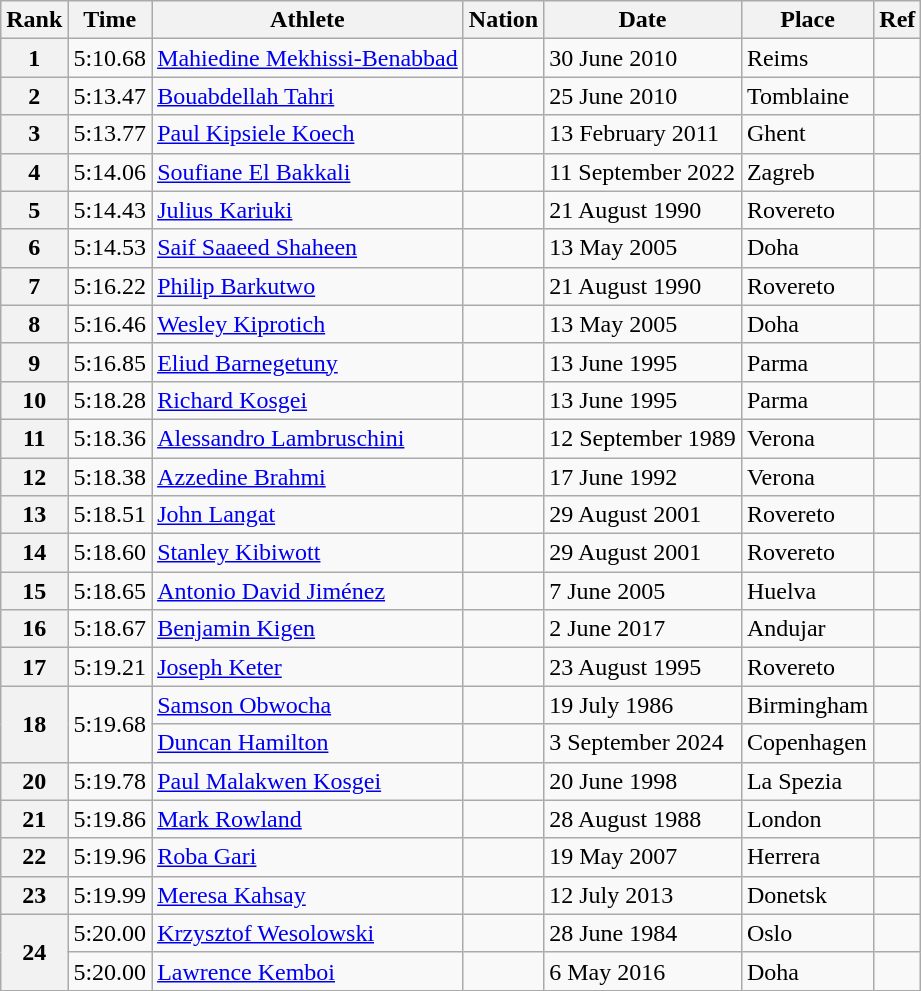<table class="wikitable">
<tr>
<th>Rank</th>
<th>Time</th>
<th>Athlete</th>
<th>Nation</th>
<th>Date</th>
<th>Place</th>
<th>Ref</th>
</tr>
<tr>
<th>1</th>
<td>5:10.68</td>
<td><a href='#'>Mahiedine Mekhissi-Benabbad</a></td>
<td></td>
<td>30 June 2010</td>
<td>Reims</td>
<td></td>
</tr>
<tr>
<th>2</th>
<td>5:13.47</td>
<td><a href='#'>Bouabdellah Tahri</a></td>
<td></td>
<td>25 June 2010</td>
<td>Tomblaine</td>
<td></td>
</tr>
<tr>
<th>3</th>
<td>5:13.77 </td>
<td><a href='#'>Paul Kipsiele Koech</a></td>
<td></td>
<td>13 February 2011</td>
<td>Ghent</td>
<td></td>
</tr>
<tr>
<th>4</th>
<td>5:14.06</td>
<td><a href='#'>Soufiane El Bakkali</a></td>
<td></td>
<td>11 September 2022</td>
<td>Zagreb</td>
<td></td>
</tr>
<tr>
<th>5</th>
<td>5:14.43</td>
<td><a href='#'>Julius Kariuki</a></td>
<td></td>
<td>21 August 1990</td>
<td>Rovereto</td>
<td></td>
</tr>
<tr>
<th>6</th>
<td>5:14.53</td>
<td><a href='#'>Saif Saaeed Shaheen</a></td>
<td></td>
<td>13 May 2005</td>
<td>Doha</td>
<td></td>
</tr>
<tr>
<th>7</th>
<td>5:16.22</td>
<td><a href='#'>Philip Barkutwo</a></td>
<td></td>
<td>21 August 1990</td>
<td>Rovereto</td>
<td></td>
</tr>
<tr>
<th>8</th>
<td>5:16.46</td>
<td><a href='#'>Wesley Kiprotich</a></td>
<td></td>
<td>13 May 2005</td>
<td>Doha</td>
<td></td>
</tr>
<tr>
<th>9</th>
<td>5:16.85</td>
<td><a href='#'>Eliud Barnegetuny</a></td>
<td></td>
<td>13 June 1995</td>
<td>Parma</td>
<td></td>
</tr>
<tr>
<th>10</th>
<td>5:18.28</td>
<td><a href='#'>Richard Kosgei</a></td>
<td></td>
<td>13 June 1995</td>
<td>Parma</td>
<td></td>
</tr>
<tr>
<th>11</th>
<td>5:18.36</td>
<td><a href='#'>Alessandro Lambruschini</a></td>
<td></td>
<td>12 September 1989</td>
<td>Verona</td>
<td></td>
</tr>
<tr>
<th>12</th>
<td>5:18.38</td>
<td><a href='#'>Azzedine Brahmi</a></td>
<td></td>
<td>17 June 1992</td>
<td>Verona</td>
<td></td>
</tr>
<tr>
<th>13</th>
<td>5:18.51</td>
<td><a href='#'>John Langat</a></td>
<td></td>
<td>29 August 2001</td>
<td>Rovereto</td>
<td></td>
</tr>
<tr>
<th>14</th>
<td>5:18.60</td>
<td><a href='#'>Stanley Kibiwott</a></td>
<td></td>
<td>29 August 2001</td>
<td>Rovereto</td>
<td></td>
</tr>
<tr>
<th>15</th>
<td>5:18.65</td>
<td><a href='#'>Antonio David Jiménez</a></td>
<td></td>
<td>7 June 2005</td>
<td>Huelva</td>
<td></td>
</tr>
<tr>
<th>16</th>
<td>5:18.67</td>
<td><a href='#'>Benjamin Kigen</a></td>
<td></td>
<td>2 June 2017</td>
<td>Andujar</td>
<td></td>
</tr>
<tr>
<th>17</th>
<td>5:19.21</td>
<td><a href='#'>Joseph Keter</a></td>
<td></td>
<td>23 August 1995</td>
<td>Rovereto</td>
<td></td>
</tr>
<tr>
<th rowspan="2">18</th>
<td rowspan="2">5:19.68</td>
<td><a href='#'>Samson Obwocha</a></td>
<td></td>
<td>19 July 1986</td>
<td>Birmingham</td>
<td></td>
</tr>
<tr>
<td><a href='#'>Duncan Hamilton</a></td>
<td></td>
<td>3 September 2024</td>
<td>Copenhagen</td>
<td></td>
</tr>
<tr>
<th>20</th>
<td>5:19.78</td>
<td><a href='#'>Paul Malakwen Kosgei</a></td>
<td></td>
<td>20 June 1998</td>
<td>La Spezia</td>
<td></td>
</tr>
<tr>
<th>21</th>
<td>5:19.86</td>
<td><a href='#'>Mark Rowland</a></td>
<td></td>
<td>28 August 1988</td>
<td>London</td>
<td></td>
</tr>
<tr>
<th>22</th>
<td>5:19.96</td>
<td><a href='#'>Roba Gari</a></td>
<td></td>
<td>19 May 2007</td>
<td>Herrera</td>
<td></td>
</tr>
<tr>
<th>23</th>
<td>5:19.99</td>
<td><a href='#'>Meresa Kahsay</a></td>
<td></td>
<td>12 July 2013</td>
<td>Donetsk</td>
<td></td>
</tr>
<tr>
<th rowspan="2">24</th>
<td>5:20.00</td>
<td><a href='#'>Krzysztof Wesolowski</a></td>
<td></td>
<td>28 June 1984</td>
<td>Oslo</td>
<td></td>
</tr>
<tr>
<td>5:20.00 </td>
<td><a href='#'>Lawrence Kemboi</a></td>
<td></td>
<td>6 May 2016</td>
<td>Doha</td>
<td></td>
</tr>
</table>
